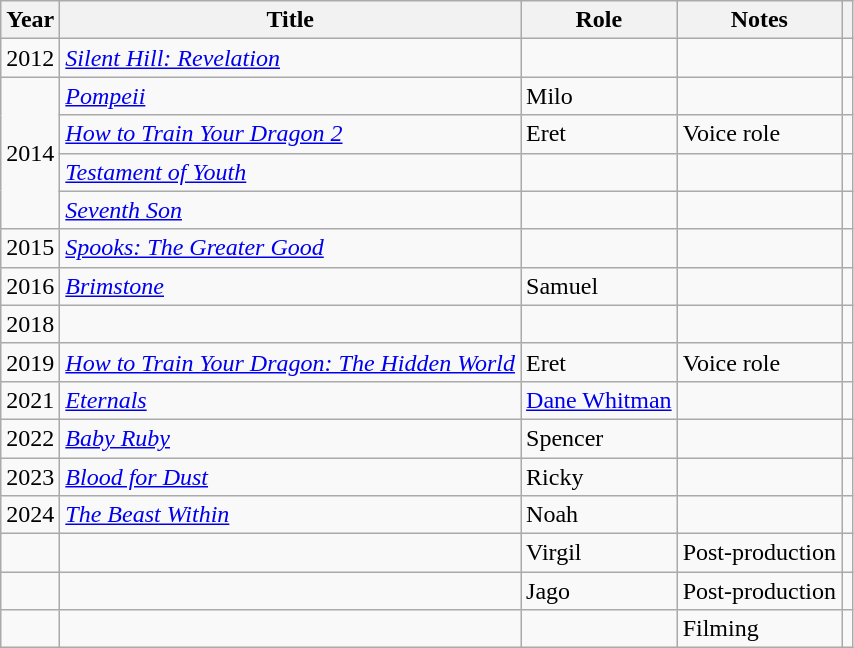<table class="wikitable plainrowheaders sortable">
<tr>
<th scope="col">Year</th>
<th scope="col">Title</th>
<th scope="col">Role</th>
<th scope="col" class="unsortable">Notes</th>
<th scope="col" class="unsortable"></th>
</tr>
<tr>
<td>2012</td>
<td><em><a href='#'>Silent Hill: Revelation</a></em></td>
<td></td>
<td></td>
<td style="text-align:center;"></td>
</tr>
<tr>
<td rowspan="4">2014</td>
<td><em><a href='#'>Pompeii</a></em></td>
<td>Milo</td>
<td></td>
<td style="text-align:center;"></td>
</tr>
<tr>
<td><em><a href='#'>How to Train Your Dragon 2</a></em></td>
<td>Eret</td>
<td>Voice role</td>
<td style="text-align:center;"></td>
</tr>
<tr>
<td><em><a href='#'>Testament of Youth</a></em></td>
<td></td>
<td></td>
<td style="text-align:center;"></td>
</tr>
<tr>
<td><em><a href='#'>Seventh Son</a></em></td>
<td></td>
<td></td>
<td style="text-align:center;"></td>
</tr>
<tr>
<td>2015</td>
<td><em><a href='#'>Spooks: The Greater Good</a></em></td>
<td></td>
<td></td>
<td style="text-align:center;"></td>
</tr>
<tr>
<td>2016</td>
<td><em><a href='#'>Brimstone</a></em></td>
<td>Samuel</td>
<td></td>
<td style="text-align:center;"></td>
</tr>
<tr>
<td>2018</td>
<td><em></em></td>
<td></td>
<td></td>
<td style="text-align:center;"></td>
</tr>
<tr>
<td>2019</td>
<td><em><a href='#'>How to Train Your Dragon: The Hidden World</a></em></td>
<td>Eret</td>
<td>Voice role</td>
<td style="text-align:center;"></td>
</tr>
<tr>
<td>2021</td>
<td><em><a href='#'>Eternals</a></em></td>
<td><a href='#'>Dane Whitman</a></td>
<td></td>
<td style="text-align:center;"></td>
</tr>
<tr>
<td>2022</td>
<td><em><a href='#'>Baby Ruby</a></em></td>
<td>Spencer</td>
<td></td>
<td style="text-align:center;"></td>
</tr>
<tr>
<td>2023</td>
<td><em><a href='#'>Blood for Dust</a></em></td>
<td>Ricky</td>
<td></td>
<td style="text-align:center;"></td>
</tr>
<tr>
<td>2024</td>
<td><em><a href='#'>The Beast Within</a></em></td>
<td>Noah</td>
<td></td>
<td style="text-align:center;"></td>
</tr>
<tr>
<td rowspan="1"></td>
<td></td>
<td>Virgil</td>
<td>Post-production</td>
<td style="text-align:center;"></td>
</tr>
<tr>
<td rowspan="1"></td>
<td></td>
<td>Jago</td>
<td>Post-production</td>
<td style="text-align:center;"></td>
</tr>
<tr>
<td rowspan="1"></td>
<td></td>
<td></td>
<td>Filming</td>
<td style="text-align:center;"></td>
</tr>
</table>
